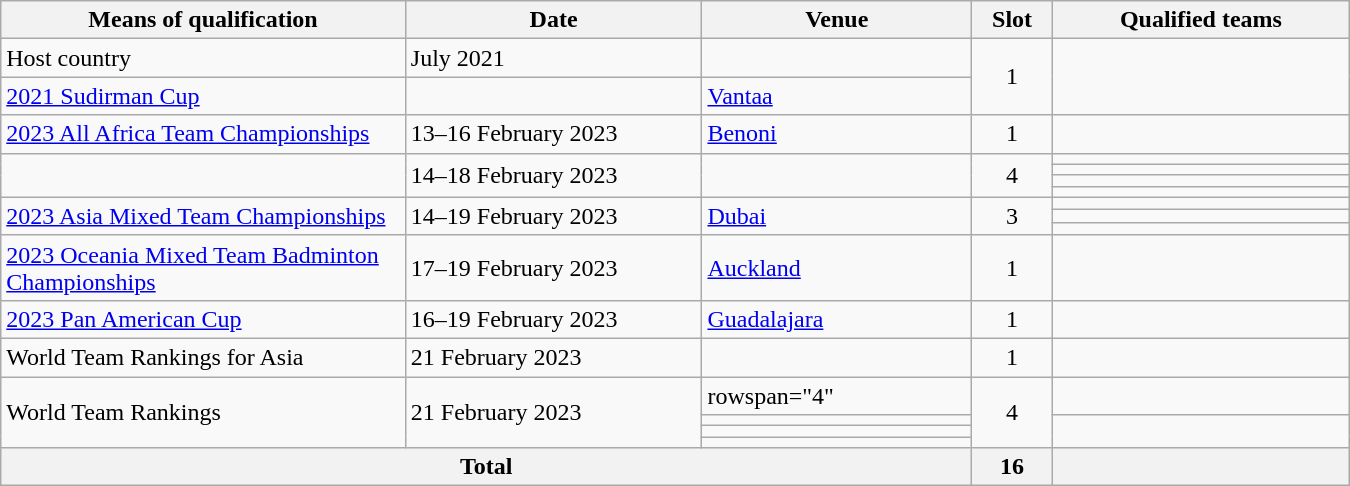<table class="wikitable" width="900">
<tr>
<th width="30%">Means of qualification</th>
<th width="22%">Date</th>
<th width="20%">Venue</th>
<th width="6%">Slot</th>
<th width="22%">Qualified teams</th>
</tr>
<tr>
<td>Host country</td>
<td>July 2021</td>
<td></td>
<td rowspan="2" align="center">1</td>
<td rowspan="2"></td>
</tr>
<tr>
<td><a href='#'>2021 Sudirman Cup</a></td>
<td></td>
<td><a href='#'>Vantaa</a></td>
</tr>
<tr>
<td><a href='#'>2023 All Africa Team Championships</a></td>
<td>13–16 February 2023</td>
<td><a href='#'>Benoni</a></td>
<td align="center">1</td>
<td></td>
</tr>
<tr>
<td rowspan="4"></td>
<td rowspan="4">14–18 February 2023</td>
<td rowspan="4"></td>
<td align="center" rowspan="4">4</td>
<td></td>
</tr>
<tr>
<td></td>
</tr>
<tr>
<td></td>
</tr>
<tr>
<td></td>
</tr>
<tr>
<td rowspan="3"><a href='#'>2023 Asia Mixed Team Championships</a></td>
<td rowspan="3">14–19 February 2023</td>
<td rowspan="3"><a href='#'>Dubai</a></td>
<td align="center" rowspan="3">3</td>
<td></td>
</tr>
<tr>
<td></td>
</tr>
<tr>
<td></td>
</tr>
<tr>
<td><a href='#'>2023 Oceania Mixed Team Badminton Championships</a></td>
<td>17–19 February 2023</td>
<td><a href='#'>Auckland</a></td>
<td align="center">1</td>
<td></td>
</tr>
<tr>
<td><a href='#'>2023 Pan American Cup</a></td>
<td>16–19 February 2023</td>
<td><a href='#'>Guadalajara</a></td>
<td align="center">1</td>
<td></td>
</tr>
<tr>
<td>World Team Rankings for Asia</td>
<td>21 February 2023</td>
<td></td>
<td align="center">1</td>
<td></td>
</tr>
<tr>
<td rowspan="4">World Team Rankings</td>
<td rowspan="4">21 February 2023</td>
<td>rowspan="4" </td>
<td align="center" rowspan="4">4</td>
<td></td>
</tr>
<tr>
<td></td>
</tr>
<tr>
<td></td>
</tr>
<tr>
<td></td>
</tr>
<tr>
<th colspan="3">Total</th>
<th>16</th>
<th></th>
</tr>
</table>
